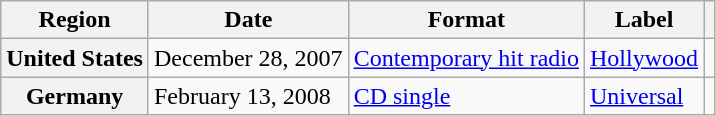<table class="wikitable plainrowheaders">
<tr>
<th scope="col">Region</th>
<th scope="col">Date</th>
<th scope="col">Format</th>
<th scope="col">Label</th>
<th scope="col"></th>
</tr>
<tr>
<th scope="row">United States</th>
<td>December 28, 2007</td>
<td><a href='#'>Contemporary hit radio</a></td>
<td><a href='#'>Hollywood</a></td>
<td></td>
</tr>
<tr>
<th scope="row">Germany</th>
<td>February 13, 2008</td>
<td><a href='#'>CD single</a></td>
<td><a href='#'>Universal</a></td>
<td></td>
</tr>
</table>
